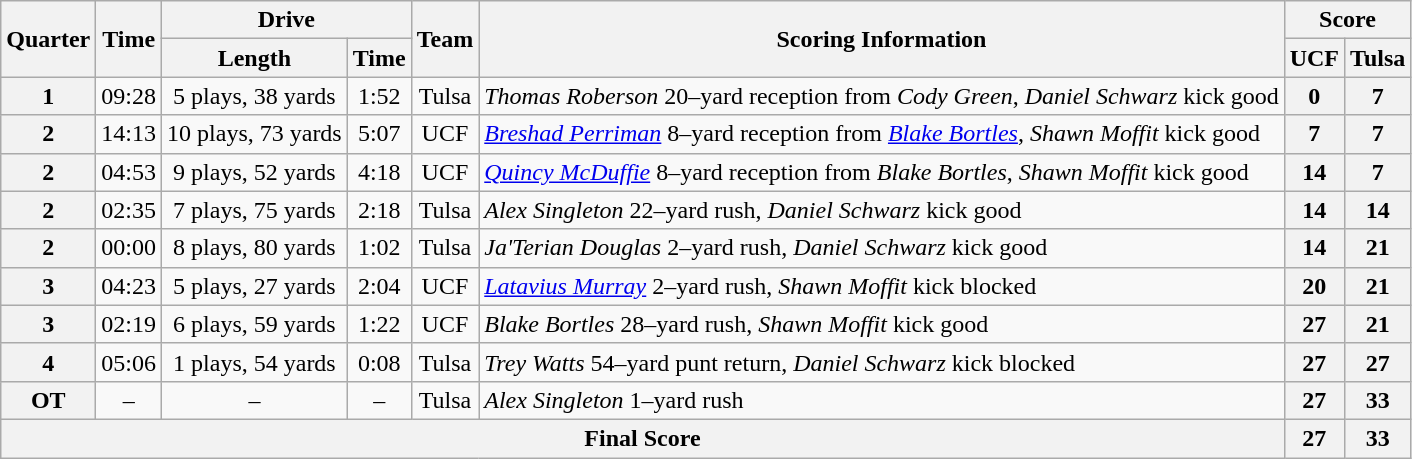<table class=wikitable style="text-align:center;">
<tr>
<th rowspan=2>Quarter</th>
<th rowspan=2>Time</th>
<th colspan=2>Drive</th>
<th rowspan=2>Team</th>
<th rowspan=2>Scoring Information</th>
<th colspan=2>Score</th>
</tr>
<tr>
<th>Length</th>
<th>Time</th>
<th>UCF</th>
<th>Tulsa</th>
</tr>
<tr>
<th rowspan=1>1</th>
<td>09:28</td>
<td>5 plays, 38 yards</td>
<td>1:52</td>
<td>Tulsa</td>
<td align=left><em>Thomas Roberson</em> 20–yard reception from <em>Cody Green</em>, <em>Daniel Schwarz</em> kick good</td>
<th>0</th>
<th>7</th>
</tr>
<tr>
<th rowspan=1>2</th>
<td>14:13</td>
<td>10 plays, 73 yards</td>
<td>5:07</td>
<td>UCF</td>
<td align=left><em><a href='#'>Breshad Perriman</a></em> 8–yard reception from <em><a href='#'>Blake Bortles</a></em>, <em>Shawn Moffit</em> kick good</td>
<th>7</th>
<th>7</th>
</tr>
<tr>
<th rowspan=1>2</th>
<td>04:53</td>
<td>9 plays, 52 yards</td>
<td>4:18</td>
<td>UCF</td>
<td align=left><em><a href='#'>Quincy McDuffie</a></em> 8–yard reception from <em>Blake Bortles</em>, <em>Shawn Moffit</em> kick good</td>
<th>14</th>
<th>7</th>
</tr>
<tr>
<th rowspan=1>2</th>
<td>02:35</td>
<td>7 plays, 75 yards</td>
<td>2:18</td>
<td>Tulsa</td>
<td align=left><em>Alex Singleton</em> 22–yard rush, <em>Daniel Schwarz</em> kick good</td>
<th>14</th>
<th>14</th>
</tr>
<tr>
<th rowspan=1>2</th>
<td>00:00</td>
<td>8 plays, 80 yards</td>
<td>1:02</td>
<td>Tulsa</td>
<td align=left><em>Ja'Terian Douglas</em> 2–yard rush, <em>Daniel Schwarz</em> kick good</td>
<th>14</th>
<th>21</th>
</tr>
<tr>
<th rowspan=1>3</th>
<td>04:23</td>
<td>5 plays, 27 yards</td>
<td>2:04</td>
<td>UCF</td>
<td align=left><em><a href='#'>Latavius Murray</a></em> 2–yard rush, <em>Shawn Moffit</em> kick blocked</td>
<th>20</th>
<th>21</th>
</tr>
<tr>
<th rowspan=1>3</th>
<td>02:19</td>
<td>6 plays, 59 yards</td>
<td>1:22</td>
<td>UCF</td>
<td align=left><em>Blake Bortles</em> 28–yard rush, <em>Shawn Moffit</em> kick good</td>
<th>27</th>
<th>21</th>
</tr>
<tr>
<th rowspan=1>4</th>
<td>05:06</td>
<td>1 plays, 54 yards</td>
<td>0:08</td>
<td>Tulsa</td>
<td align=left><em>Trey Watts</em> 54–yard punt return, <em>Daniel Schwarz</em> kick blocked</td>
<th>27</th>
<th>27</th>
</tr>
<tr>
<th rowspan=1>OT</th>
<td>–</td>
<td>–</td>
<td>–</td>
<td>Tulsa</td>
<td align=left><em>Alex Singleton</em> 1–yard rush</td>
<th>27</th>
<th>33</th>
</tr>
<tr>
<th colspan=6>Final Score</th>
<th>27</th>
<th>33</th>
</tr>
</table>
